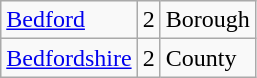<table class="wikitable sortable">
<tr>
<td><a href='#'>Bedford</a></td>
<td align="center">2</td>
<td>Borough</td>
</tr>
<tr>
<td><a href='#'>Bedfordshire</a></td>
<td align="center">2</td>
<td>County</td>
</tr>
</table>
